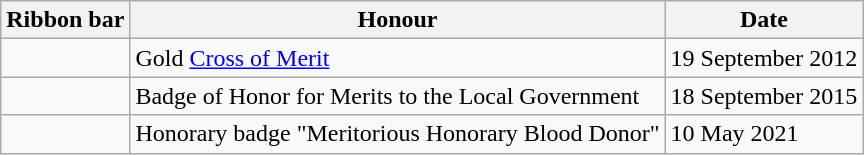<table class="wikitable">
<tr>
<th>Ribbon bar</th>
<th>Honour</th>
<th>Date</th>
</tr>
<tr>
<td></td>
<td>Gold <a href='#'>Cross of Merit</a></td>
<td>19 September 2012</td>
</tr>
<tr>
<td></td>
<td>Badge of Honor for Merits to the Local Government</td>
<td>18 September 2015</td>
</tr>
<tr>
<td></td>
<td>Honorary badge "Meritorious Honorary Blood Donor"</td>
<td>10 May 2021</td>
</tr>
</table>
